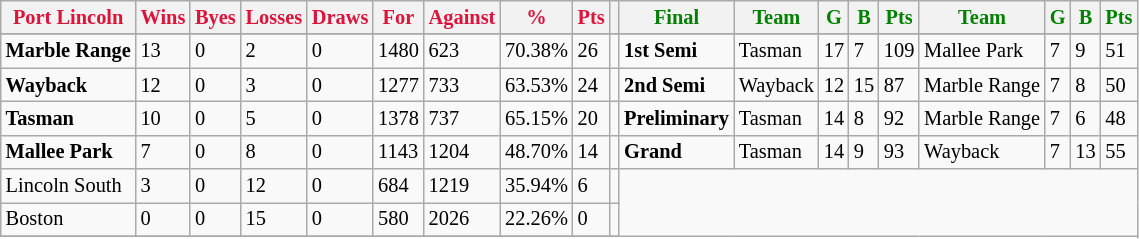<table style="font-size: 85%; text-align: left;" class="wikitable">
<tr>
<th style="color:crimson">Port Lincoln</th>
<th style="color:crimson">Wins</th>
<th style="color:crimson">Byes</th>
<th style="color:crimson">Losses</th>
<th style="color:crimson">Draws</th>
<th style="color:crimson">For</th>
<th style="color:crimson">Against</th>
<th style="color:crimson">%</th>
<th style="color:crimson">Pts</th>
<th></th>
<th style="color:green">Final</th>
<th style="color:green">Team</th>
<th style="color:green">G</th>
<th style="color:green">B</th>
<th style="color:green">Pts</th>
<th style="color:green">Team</th>
<th style="color:green">G</th>
<th style="color:green">B</th>
<th style="color:green">Pts</th>
</tr>
<tr>
</tr>
<tr>
</tr>
<tr>
<td><strong>	Marble Range	</strong></td>
<td>13</td>
<td>0</td>
<td>2</td>
<td>0</td>
<td>1480</td>
<td>623</td>
<td>70.38%</td>
<td>26</td>
<td></td>
<td><strong>1st Semi</strong></td>
<td>Tasman</td>
<td>17</td>
<td>7</td>
<td>109</td>
<td>Mallee Park</td>
<td>7</td>
<td>9</td>
<td>51</td>
</tr>
<tr>
<td><strong>	Wayback	</strong></td>
<td>12</td>
<td>0</td>
<td>3</td>
<td>0</td>
<td>1277</td>
<td>733</td>
<td>63.53%</td>
<td>24</td>
<td></td>
<td><strong>2nd Semi</strong></td>
<td>Wayback</td>
<td>12</td>
<td>15</td>
<td>87</td>
<td>Marble Range</td>
<td>7</td>
<td>8</td>
<td>50</td>
</tr>
<tr>
<td><strong>	Tasman </strong></td>
<td>10</td>
<td>0</td>
<td>5</td>
<td>0</td>
<td>1378</td>
<td>737</td>
<td>65.15%</td>
<td>20</td>
<td></td>
<td><strong>Preliminary</strong></td>
<td>Tasman</td>
<td>14</td>
<td>8</td>
<td>92</td>
<td>Marble Range</td>
<td>7</td>
<td>6</td>
<td>48</td>
</tr>
<tr>
<td><strong>	Mallee Park	</strong></td>
<td>7</td>
<td>0</td>
<td>8</td>
<td>0</td>
<td>1143</td>
<td>1204</td>
<td>48.70%</td>
<td>14</td>
<td></td>
<td><strong>Grand</strong></td>
<td>Tasman</td>
<td>14</td>
<td>9</td>
<td>93</td>
<td>Wayback</td>
<td>7</td>
<td>13</td>
<td>55</td>
</tr>
<tr>
<td>Lincoln South</td>
<td>3</td>
<td>0</td>
<td>12</td>
<td>0</td>
<td>684</td>
<td>1219</td>
<td>35.94%</td>
<td>6</td>
<td></td>
</tr>
<tr>
<td>Boston</td>
<td>0</td>
<td>0</td>
<td>15</td>
<td>0</td>
<td>580</td>
<td>2026</td>
<td>22.26%</td>
<td>0</td>
<td></td>
</tr>
<tr>
</tr>
</table>
